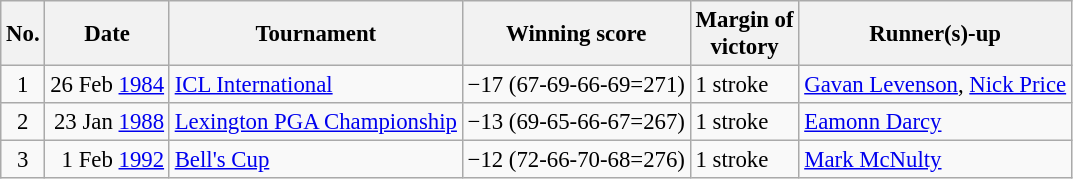<table class="wikitable" style="font-size:95%;">
<tr>
<th>No.</th>
<th>Date</th>
<th>Tournament</th>
<th>Winning score</th>
<th>Margin of<br>victory</th>
<th>Runner(s)-up</th>
</tr>
<tr>
<td align=center>1</td>
<td align=right>26 Feb <a href='#'>1984</a></td>
<td><a href='#'>ICL International</a></td>
<td>−17 (67-69-66-69=271)</td>
<td>1 stroke</td>
<td> <a href='#'>Gavan Levenson</a>,  <a href='#'>Nick Price</a></td>
</tr>
<tr>
<td align=center>2</td>
<td align=right>23 Jan <a href='#'>1988</a></td>
<td><a href='#'>Lexington PGA Championship</a></td>
<td>−13 (69-65-66-67=267)</td>
<td>1 stroke</td>
<td> <a href='#'>Eamonn Darcy</a></td>
</tr>
<tr>
<td align=center>3</td>
<td align=right>1 Feb <a href='#'>1992</a></td>
<td><a href='#'>Bell's Cup</a></td>
<td>−12 (72-66-70-68=276)</td>
<td>1 stroke</td>
<td> <a href='#'>Mark McNulty</a></td>
</tr>
</table>
